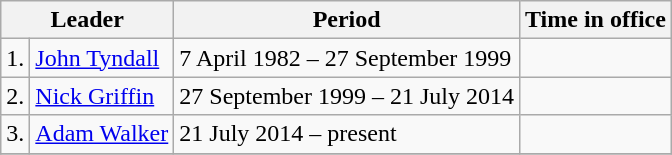<table class="wikitable sortable">
<tr>
<th colspan="2">Leader</th>
<th class="unsortable">Period</th>
<th>Time in office</th>
</tr>
<tr>
<td>1.</td>
<td><a href='#'>John Tyndall</a></td>
<td>7 April 1982 – 27 September 1999</td>
<td></td>
</tr>
<tr>
<td>2.</td>
<td><a href='#'>Nick Griffin</a></td>
<td>27 September 1999 – 21 July 2014</td>
<td></td>
</tr>
<tr>
<td>3.</td>
<td><a href='#'>Adam Walker</a></td>
<td>21 July 2014 – present</td>
<td></td>
</tr>
<tr>
</tr>
</table>
